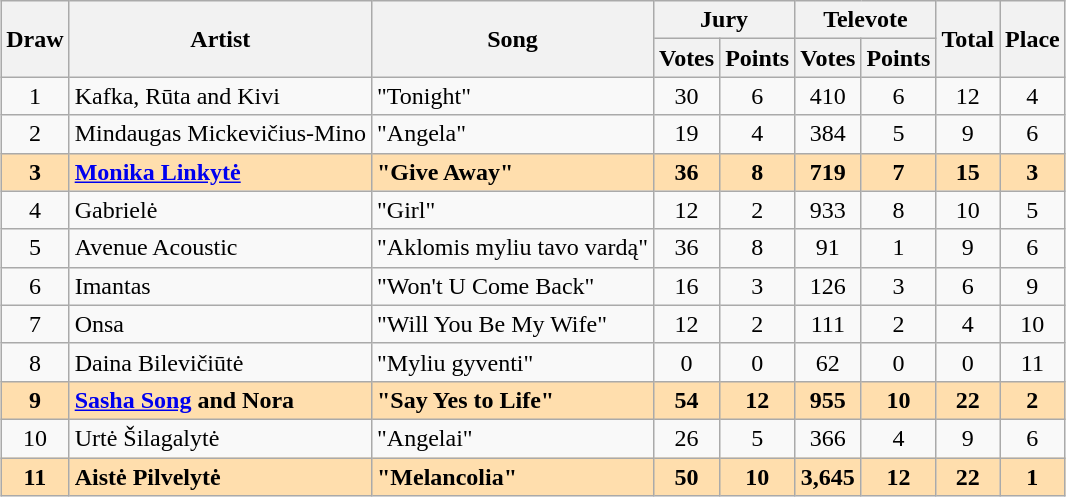<table class="sortable wikitable" style="margin: 1em auto 1em auto; text-align:center;">
<tr>
<th rowspan="2">Draw</th>
<th rowspan="2">Artist</th>
<th rowspan="2">Song</th>
<th colspan="2">Jury</th>
<th colspan="2">Televote</th>
<th rowspan="2">Total</th>
<th rowspan="2">Place</th>
</tr>
<tr>
<th>Votes</th>
<th>Points</th>
<th>Votes</th>
<th>Points</th>
</tr>
<tr>
<td>1</td>
<td align="left">Kafka, Rūta and Kivi</td>
<td align="left">"Tonight"</td>
<td>30</td>
<td>6</td>
<td>410</td>
<td>6</td>
<td>12</td>
<td>4</td>
</tr>
<tr>
<td>2</td>
<td align="left">Mindaugas Mickevičius-Mino</td>
<td align="left">"Angela"</td>
<td>19</td>
<td>4</td>
<td>384</td>
<td>5</td>
<td>9</td>
<td>6</td>
</tr>
<tr style="font-weight:bold; background:navajowhite;">
<td>3</td>
<td align="left"><a href='#'>Monika Linkytė</a></td>
<td align="left">"Give Away"</td>
<td>36</td>
<td>8</td>
<td>719</td>
<td>7</td>
<td>15</td>
<td>3</td>
</tr>
<tr>
<td>4</td>
<td align="left">Gabrielė</td>
<td align="left">"Girl"</td>
<td>12</td>
<td>2</td>
<td>933</td>
<td>8</td>
<td>10</td>
<td>5</td>
</tr>
<tr>
<td>5</td>
<td align="left">Avenue Acoustic</td>
<td align="left">"Aklomis myliu tavo vardą"</td>
<td>36</td>
<td>8</td>
<td>91</td>
<td>1</td>
<td>9</td>
<td>6</td>
</tr>
<tr>
<td>6</td>
<td align="left">Imantas</td>
<td align="left">"Won't U Come Back"</td>
<td>16</td>
<td>3</td>
<td>126</td>
<td>3</td>
<td>6</td>
<td>9</td>
</tr>
<tr>
<td>7</td>
<td align="left">Onsa</td>
<td align="left">"Will You Be My Wife"</td>
<td>12</td>
<td>2</td>
<td>111</td>
<td>2</td>
<td>4</td>
<td>10</td>
</tr>
<tr>
<td>8</td>
<td align="left">Daina Bilevičiūtė</td>
<td align="left">"Myliu gyventi"</td>
<td>0</td>
<td>0</td>
<td>62</td>
<td>0</td>
<td>0</td>
<td>11</td>
</tr>
<tr style="font-weight:bold; background:navajowhite;">
<td>9</td>
<td align="left"><a href='#'>Sasha Song</a> and Nora</td>
<td align="left">"Say Yes to Life"</td>
<td>54</td>
<td>12</td>
<td>955</td>
<td>10</td>
<td>22</td>
<td>2</td>
</tr>
<tr>
<td>10</td>
<td align="left">Urtė Šilagalytė</td>
<td align="left">"Angelai"</td>
<td>26</td>
<td>5</td>
<td>366</td>
<td>4</td>
<td>9</td>
<td>6</td>
</tr>
<tr style="font-weight:bold; background:navajowhite;">
<td>11</td>
<td align="left">Aistė Pilvelytė</td>
<td align="left">"Melancolia"</td>
<td>50</td>
<td>10</td>
<td>3,645</td>
<td>12</td>
<td>22</td>
<td>1</td>
</tr>
</table>
